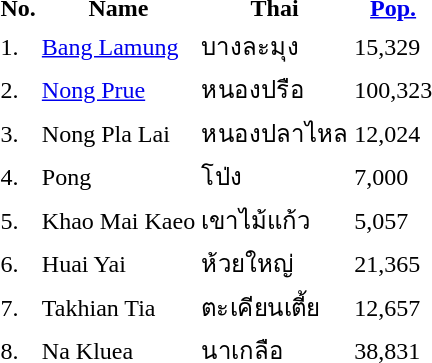<table>
<tr>
<th>No.</th>
<th>Name</th>
<th>Thai</th>
<th><a href='#'>Pop.</a></th>
</tr>
<tr>
<td>1.</td>
<td><a href='#'>Bang Lamung</a></td>
<td>บางละมุง</td>
<td>15,329</td>
</tr>
<tr>
<td>2.</td>
<td><a href='#'>Nong Prue</a></td>
<td>หนองปรือ</td>
<td>100,323</td>
</tr>
<tr>
<td>3.</td>
<td>Nong Pla Lai</td>
<td>หนองปลาไหล</td>
<td>12,024</td>
</tr>
<tr>
<td>4.</td>
<td>Pong</td>
<td>โป่ง</td>
<td>7,000</td>
</tr>
<tr>
<td>5.</td>
<td>Khao Mai Kaeo</td>
<td>เขาไม้แก้ว</td>
<td>5,057</td>
</tr>
<tr>
<td>6.</td>
<td>Huai Yai</td>
<td>ห้วยใหญ่</td>
<td>21,365</td>
</tr>
<tr>
<td>7.</td>
<td>Takhian Tia</td>
<td>ตะเคียนเตี้ย</td>
<td>12,657</td>
</tr>
<tr>
<td>8.</td>
<td>Na Kluea</td>
<td>นาเกลือ</td>
<td>38,831</td>
</tr>
</table>
